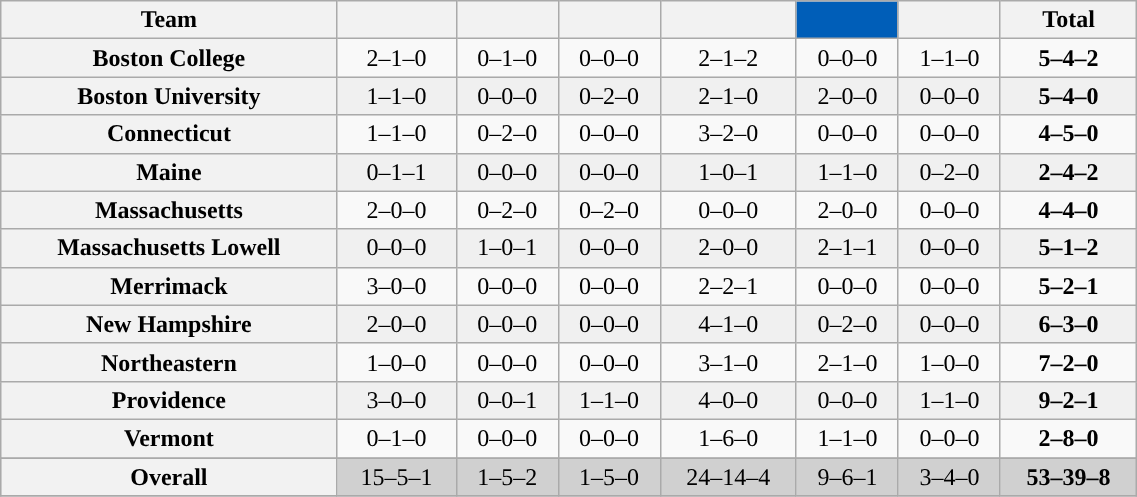<table class="wikitable" style="text-align: center; "width=60%">
<tr>
<th>Team</th>
<th><a href='#'></a></th>
<th><a href='#'></a></th>
<th><a href='#'></a></th>
<th><a href='#'></a></th>
<th style="color:white; background:#005EB8"><a href='#'></a></th>
<th><a href='#'></a></th>
<th>Total</th>
</tr>
<tr>
<th>Boston College</th>
<td>2–1–0</td>
<td>0–1–0</td>
<td>0–0–0</td>
<td>2–1–2</td>
<td>0–0–0</td>
<td>1–1–0</td>
<td><strong>5–4–2</strong></td>
</tr>
<tr bgcolor=f0f0f0>
<th>Boston University</th>
<td>1–1–0</td>
<td>0–0–0</td>
<td>0–2–0</td>
<td>2–1–0</td>
<td>2–0–0</td>
<td>0–0–0</td>
<td><strong>5–4–0</strong></td>
</tr>
<tr>
<th>Connecticut</th>
<td>1–1–0</td>
<td>0–2–0</td>
<td>0–0–0</td>
<td>3–2–0</td>
<td>0–0–0</td>
<td>0–0–0</td>
<td><strong>4–5–0</strong></td>
</tr>
<tr bgcolor=f0f0f0>
<th>Maine</th>
<td>0–1–1</td>
<td>0–0–0</td>
<td>0–0–0</td>
<td>1–0–1</td>
<td>1–1–0</td>
<td>0–2–0</td>
<td><strong>2–4–2</strong></td>
</tr>
<tr>
<th>Massachusetts</th>
<td>2–0–0</td>
<td>0–2–0</td>
<td>0–2–0</td>
<td>0–0–0</td>
<td>2–0–0</td>
<td>0–0–0</td>
<td><strong>4–4–0</strong></td>
</tr>
<tr bgcolor=f0f0f0>
<th>Massachusetts Lowell</th>
<td>0–0–0</td>
<td>1–0–1</td>
<td>0–0–0</td>
<td>2–0–0</td>
<td>2–1–1</td>
<td>0–0–0</td>
<td><strong>5–1–2</strong></td>
</tr>
<tr>
<th>Merrimack</th>
<td>3–0–0</td>
<td>0–0–0</td>
<td>0–0–0</td>
<td>2–2–1</td>
<td>0–0–0</td>
<td>0–0–0</td>
<td><strong>5–2–1</strong></td>
</tr>
<tr bgcolor=f0f0f0>
<th>New Hampshire</th>
<td>2–0–0</td>
<td>0–0–0</td>
<td>0–0–0</td>
<td>4–1–0</td>
<td>0–2–0</td>
<td>0–0–0</td>
<td><strong>6–3–0</strong></td>
</tr>
<tr>
<th>Northeastern</th>
<td>1–0–0</td>
<td>0–0–0</td>
<td>0–0–0</td>
<td>3–1–0</td>
<td>2–1–0</td>
<td>1–0–0</td>
<td><strong>7–2–0</strong></td>
</tr>
<tr bgcolor=f0f0f0>
<th>Providence</th>
<td>3–0–0</td>
<td>0–0–1</td>
<td>1–1–0</td>
<td>4–0–0</td>
<td>0–0–0</td>
<td>1–1–0</td>
<td><strong>9–2–1</strong></td>
</tr>
<tr>
<th>Vermont</th>
<td>0–1–0</td>
<td>0–0–0</td>
<td>0–0–0</td>
<td>1–6–0</td>
<td>1–1–0</td>
<td>0–0–0</td>
<td><strong>2–8–0</strong></td>
</tr>
<tr>
</tr>
<tr bgcolor=d0d0d0>
<th>Overall</th>
<td>15–5–1</td>
<td>1–5–2</td>
<td>1–5–0</td>
<td>24–14–4</td>
<td>9–6–1</td>
<td>3–4–0</td>
<td><strong>53–39–8</strong></td>
</tr>
<tr>
</tr>
</table>
